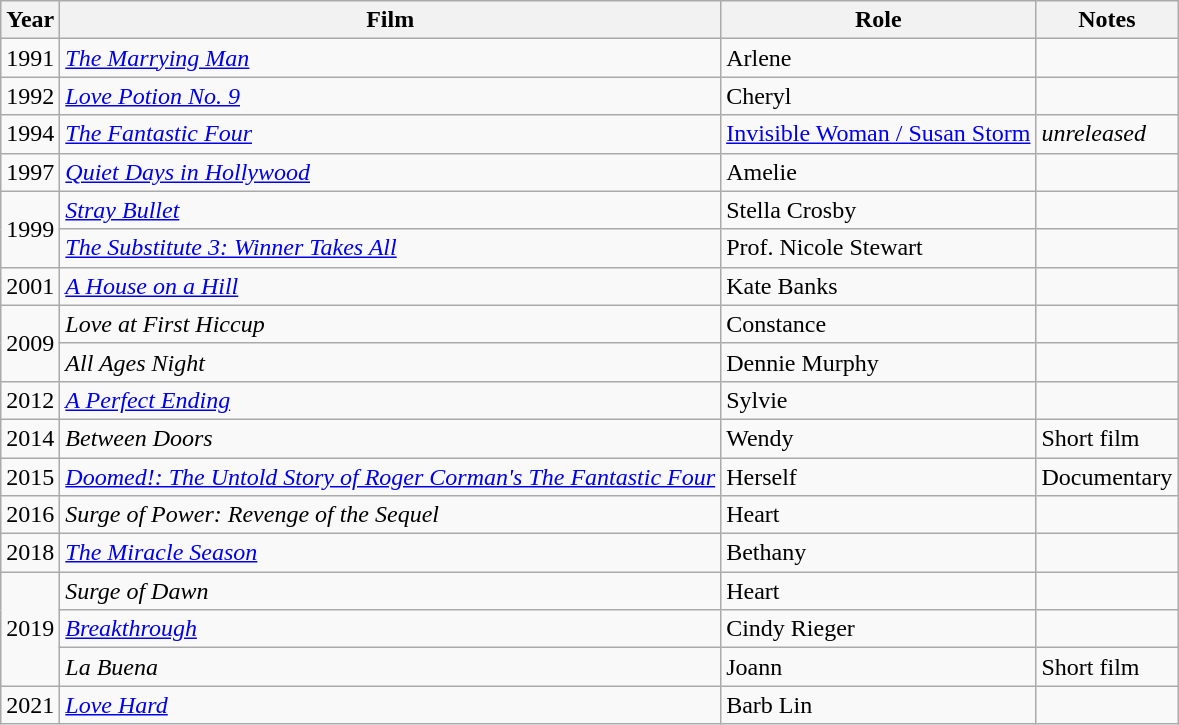<table class="wikitable sortable">
<tr>
<th>Year</th>
<th>Film</th>
<th>Role</th>
<th>Notes</th>
</tr>
<tr>
<td>1991</td>
<td><em><a href='#'>The Marrying Man</a></em></td>
<td>Arlene</td>
<td></td>
</tr>
<tr>
<td>1992</td>
<td><em><a href='#'>Love Potion No. 9</a></em></td>
<td>Cheryl</td>
<td></td>
</tr>
<tr>
<td>1994</td>
<td><em><a href='#'>The Fantastic Four</a></em></td>
<td><a href='#'>Invisible Woman / Susan Storm</a></td>
<td><em>unreleased</em></td>
</tr>
<tr>
<td>1997</td>
<td><em><a href='#'>Quiet Days in Hollywood</a></em></td>
<td>Amelie</td>
<td></td>
</tr>
<tr>
<td rowspan="2">1999</td>
<td><em><a href='#'>Stray Bullet</a></em></td>
<td>Stella Crosby</td>
<td></td>
</tr>
<tr>
<td><em><a href='#'>The Substitute 3: Winner Takes All</a></em></td>
<td>Prof. Nicole Stewart</td>
<td></td>
</tr>
<tr>
<td>2001</td>
<td><em><a href='#'>A House on a Hill</a></em></td>
<td>Kate Banks</td>
<td></td>
</tr>
<tr>
<td rowspan="2">2009</td>
<td><em>Love at First Hiccup</em></td>
<td>Constance</td>
<td></td>
</tr>
<tr>
<td><em>All Ages Night</em></td>
<td>Dennie Murphy</td>
<td></td>
</tr>
<tr>
<td>2012</td>
<td><em><a href='#'>A Perfect Ending</a></em></td>
<td>Sylvie</td>
<td></td>
</tr>
<tr>
<td>2014</td>
<td><em>Between Doors</em></td>
<td>Wendy</td>
<td>Short film</td>
</tr>
<tr>
<td>2015</td>
<td><em><a href='#'>Doomed!: The Untold Story of Roger Corman's The Fantastic Four</a></em></td>
<td>Herself</td>
<td>Documentary</td>
</tr>
<tr>
<td>2016</td>
<td><em>Surge of Power: Revenge of the Sequel</em></td>
<td>Heart</td>
<td></td>
</tr>
<tr>
<td>2018</td>
<td><em><a href='#'>The Miracle Season</a></em></td>
<td>Bethany</td>
<td></td>
</tr>
<tr>
<td rowspan="3">2019</td>
<td><em>Surge of Dawn</em></td>
<td>Heart</td>
<td></td>
</tr>
<tr>
<td><em><a href='#'>Breakthrough</a></em></td>
<td>Cindy Rieger</td>
<td></td>
</tr>
<tr>
<td><em>La Buena</em></td>
<td>Joann</td>
<td>Short film</td>
</tr>
<tr>
<td>2021</td>
<td><em><a href='#'>Love Hard</a></em></td>
<td>Barb Lin</td>
<td></td>
</tr>
</table>
